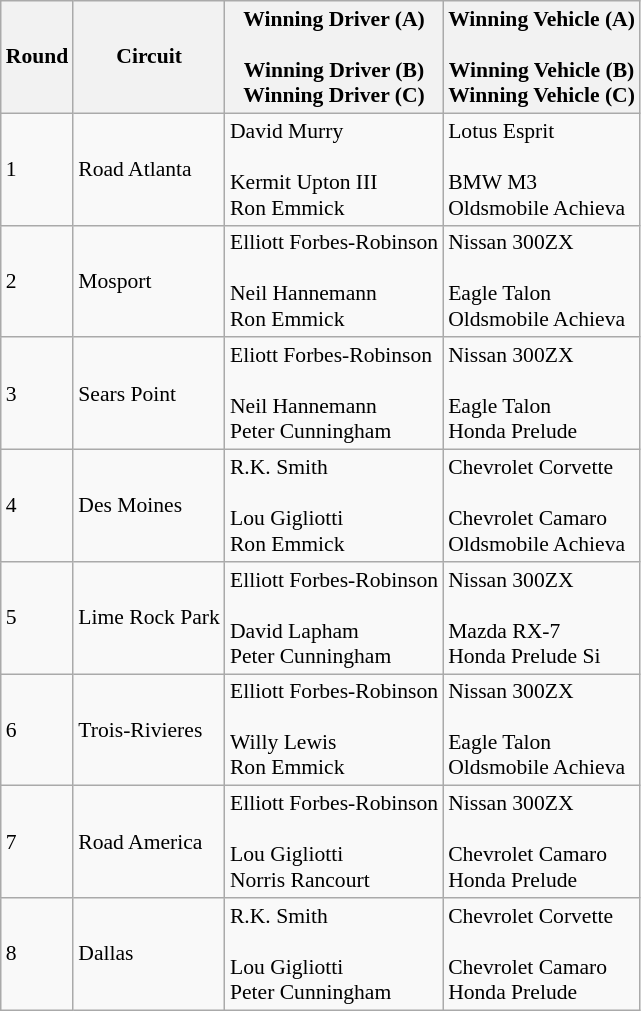<table class="wikitable" style="font-size: 90%;">
<tr>
<th>Round</th>
<th>Circuit</th>
<th>Winning Driver (A)<br><br>Winning Driver (B)<br>
Winning Driver (C)<br></th>
<th>Winning Vehicle (A)<br><br>Winning Vehicle (B)<br>
Winning Vehicle (C)<br></th>
</tr>
<tr>
<td>1</td>
<td>Road Atlanta</td>
<td>David Murry<br><br>Kermit Upton III<br>
Ron Emmick<br></td>
<td>Lotus Esprit<br><br>BMW M3<br>
Oldsmobile Achieva<br></td>
</tr>
<tr>
<td>2</td>
<td>Mosport</td>
<td>Elliott Forbes-Robinson<br><br>Neil Hannemann<br>
Ron Emmick<br></td>
<td>Nissan 300ZX<br><br>Eagle Talon<br>
Oldsmobile Achieva<br></td>
</tr>
<tr>
<td>3</td>
<td>Sears Point</td>
<td>Eliott Forbes-Robinson<br><br>Neil Hannemann<br>
Peter Cunningham<br></td>
<td>Nissan 300ZX<br><br>Eagle Talon<br>
Honda Prelude<br></td>
</tr>
<tr>
<td>4</td>
<td>Des Moines</td>
<td>R.K. Smith<br><br> Lou Gigliotti<br>
Ron Emmick<br></td>
<td>Chevrolet Corvette<br><br>Chevrolet Camaro<br>
Oldsmobile Achieva<br></td>
</tr>
<tr>
<td>5</td>
<td>Lime Rock Park</td>
<td>Elliott Forbes-Robinson<br><br>David Lapham<br>
Peter Cunningham<br></td>
<td>Nissan 300ZX<br><br>Mazda RX-7<br>
Honda Prelude Si<br></td>
</tr>
<tr>
<td>6</td>
<td>Trois-Rivieres</td>
<td> Elliott Forbes-Robinson<br><br>Willy Lewis<br>
Ron Emmick<br></td>
<td>Nissan 300ZX<br><br>Eagle Talon<br>
Oldsmobile Achieva<br></td>
</tr>
<tr>
<td>7</td>
<td>Road America</td>
<td>Elliott Forbes-Robinson<br><br>Lou Gigliotti<br>
Norris Rancourt<br></td>
<td>Nissan 300ZX<br><br>Chevrolet Camaro<br>
Honda Prelude<br></td>
</tr>
<tr>
<td>8</td>
<td>Dallas</td>
<td>R.K. Smith<br><br>Lou Gigliotti<br>
Peter Cunningham<br></td>
<td>Chevrolet Corvette<br><br>Chevrolet Camaro<br>
Honda Prelude<br></td>
</tr>
</table>
